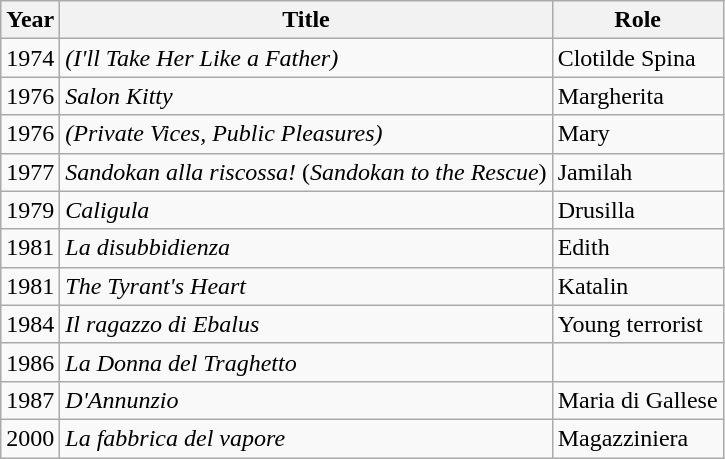<table class="wikitable">
<tr>
<th>Year</th>
<th>Title</th>
<th>Role</th>
</tr>
<tr>
<td>1974</td>
<td> <em>(I'll Take Her Like a Father)</em></td>
<td>Clotilde Spina</td>
</tr>
<tr>
<td>1976</td>
<td><em>Salon Kitty</em></td>
<td>Margherita</td>
</tr>
<tr>
<td>1976</td>
<td><em> (Private Vices, Public Pleasures)</em></td>
<td>Mary</td>
</tr>
<tr>
<td>1977</td>
<td><em>Sandokan alla riscossa!</em> (<em>Sandokan to the Rescue</em>)</td>
<td>Jamilah</td>
</tr>
<tr>
<td>1979</td>
<td><em>Caligula</em></td>
<td>Drusilla</td>
</tr>
<tr>
<td>1981</td>
<td><em>La disubbidienza</em></td>
<td>Edith</td>
</tr>
<tr>
<td>1981</td>
<td><em>The Tyrant's Heart</em></td>
<td>Katalin</td>
</tr>
<tr>
<td>1984</td>
<td><em>Il ragazzo di Ebalus</em></td>
<td>Young terrorist</td>
</tr>
<tr>
<td>1986</td>
<td><em>La Donna del Traghetto</em></td>
<td></td>
</tr>
<tr>
<td>1987</td>
<td><em>D'Annunzio</em></td>
<td>Maria di Gallese</td>
</tr>
<tr>
<td>2000</td>
<td><em>La fabbrica del vapore</em></td>
<td>Magazziniera</td>
</tr>
</table>
